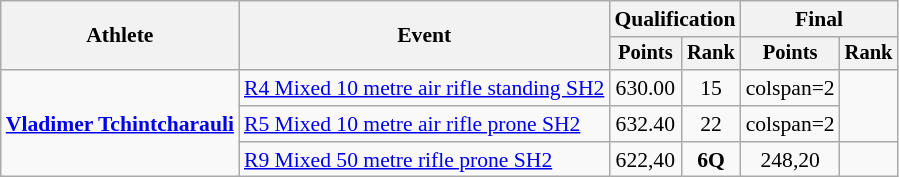<table class="wikitable" style="font-size:90%">
<tr>
<th rowspan="2">Athlete</th>
<th rowspan="2">Event</th>
<th colspan="2">Qualification</th>
<th colspan="2">Final</th>
</tr>
<tr style="font-size:95%">
<th>Points</th>
<th>Rank</th>
<th>Points</th>
<th>Rank</th>
</tr>
<tr align=center>
<td align=left rowspan=3><strong><a href='#'>Vladimer Tchintcharauli</a></strong></td>
<td align=left><a href='#'>R4 Mixed 10 metre air rifle standing SH2</a></td>
<td>630.00</td>
<td>15</td>
<td>colspan=2 </td>
</tr>
<tr align=center>
<td align=left><a href='#'>R5 Mixed 10 metre air rifle prone SH2</a></td>
<td>632.40</td>
<td>22</td>
<td>colspan=2 </td>
</tr>
<tr align=center>
<td align=left><a href='#'>R9 Mixed 50 metre rifle prone SH2</a></td>
<td>622,40</td>
<td><strong>6Q</strong></td>
<td>248,20</td>
<td></td>
</tr>
</table>
